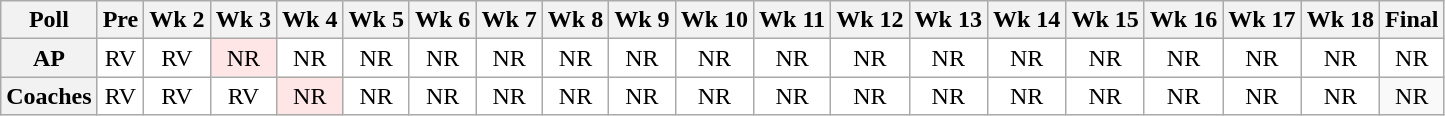<table class="wikitable" style="white-space:nowrap;">
<tr>
<th>Poll</th>
<th>Pre</th>
<th>Wk 2</th>
<th>Wk 3</th>
<th>Wk 4</th>
<th>Wk 5</th>
<th>Wk 6</th>
<th>Wk 7</th>
<th>Wk 8</th>
<th>Wk 9</th>
<th>Wk 10</th>
<th>Wk 11</th>
<th>Wk 12</th>
<th>Wk 13</th>
<th>Wk 14</th>
<th>Wk 15</th>
<th>Wk 16</th>
<th>Wk 17</th>
<th>Wk 18</th>
<th>Final</th>
</tr>
<tr style="text-align:center;">
<th>AP</th>
<td style="background:#FFF;">RV</td>
<td style="background:#FFF;">RV</td>
<td style="background:#FFE6E6;">NR</td>
<td style="background:#FFF;">NR</td>
<td style="background:#FFF;">NR</td>
<td style="background:#FFF;">NR</td>
<td style="background:#FFF;">NR</td>
<td style="background:#FFF;">NR</td>
<td style="background:#FFF;">NR</td>
<td style="background:#FFF;">NR</td>
<td style="background:#FFF;">NR</td>
<td style="background:#FFF;">NR</td>
<td style="background:#FFF;">NR</td>
<td style="background:#FFF;">NR</td>
<td style="background:#FFF;">NR</td>
<td style="background:#FFF;">NR</td>
<td style="background:#FFF;">NR</td>
<td style="background:#FFF;">NR</td>
<td style="background:#FFF;">NR</td>
</tr>
<tr style="text-align:center;">
<th>Coaches</th>
<td style="background:#FFF;">RV</td>
<td style="background:#FFF;">RV</td>
<td style="background:#FFF;">RV</td>
<td style="background:#FFE6E6;">NR</td>
<td style="background:#FFF;">NR</td>
<td style="background:#FFF;">NR</td>
<td style="background:#FFF;">NR</td>
<td style="background:#FFF;">NR</td>
<td style="background:#FFF;">NR</td>
<td style="background:#FFF;">NR</td>
<td style="background:#FFF;">NR</td>
<td style="background:#FFF;">NR</td>
<td style="background:#FFF;">NR</td>
<td style="background:#FFF;">NR</td>
<td style="background:#FFF;">NR</td>
<td style="background:#FFF;">NR</td>
<td style="background:#FFF;">NR</td>
<td style="background:#FFF;">NR</td>
<td>NR</td>
</tr>
</table>
